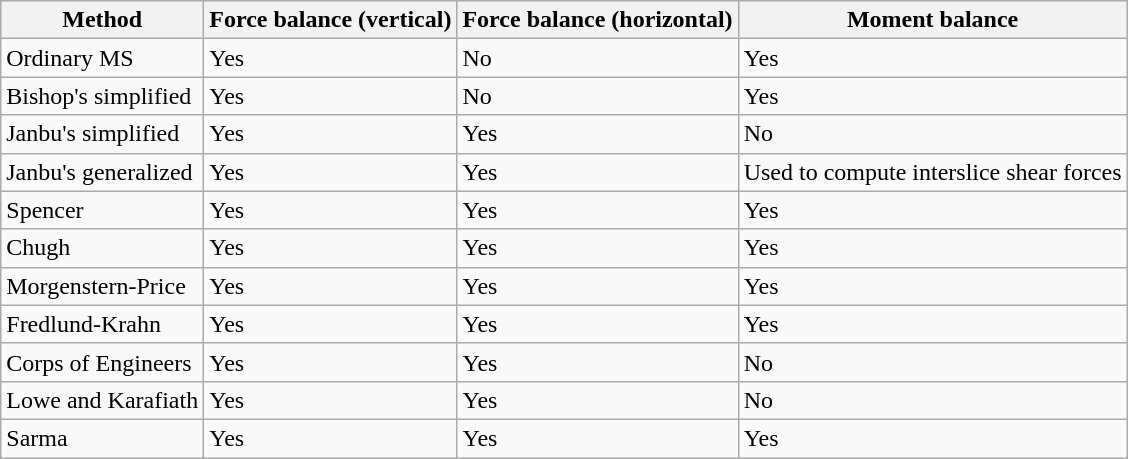<table class="wikitable sortable">
<tr>
<th>Method</th>
<th>Force balance (vertical)</th>
<th>Force balance (horizontal)</th>
<th>Moment balance</th>
</tr>
<tr>
<td>Ordinary MS</td>
<td>Yes</td>
<td>No</td>
<td>Yes</td>
</tr>
<tr>
<td>Bishop's simplified</td>
<td>Yes</td>
<td>No</td>
<td>Yes</td>
</tr>
<tr>
<td>Janbu's simplified</td>
<td>Yes</td>
<td>Yes</td>
<td>No</td>
</tr>
<tr>
<td>Janbu's generalized</td>
<td>Yes</td>
<td>Yes</td>
<td>Used to compute interslice shear forces</td>
</tr>
<tr>
<td>Spencer</td>
<td>Yes</td>
<td>Yes</td>
<td>Yes</td>
</tr>
<tr>
<td>Chugh</td>
<td>Yes</td>
<td>Yes</td>
<td>Yes</td>
</tr>
<tr>
<td>Morgenstern-Price</td>
<td>Yes</td>
<td>Yes</td>
<td>Yes</td>
</tr>
<tr>
<td>Fredlund-Krahn</td>
<td>Yes</td>
<td>Yes</td>
<td>Yes</td>
</tr>
<tr>
<td>Corps of Engineers</td>
<td>Yes</td>
<td>Yes</td>
<td>No</td>
</tr>
<tr>
<td>Lowe and Karafiath</td>
<td>Yes</td>
<td>Yes</td>
<td>No</td>
</tr>
<tr>
<td>Sarma</td>
<td>Yes</td>
<td>Yes</td>
<td>Yes</td>
</tr>
</table>
